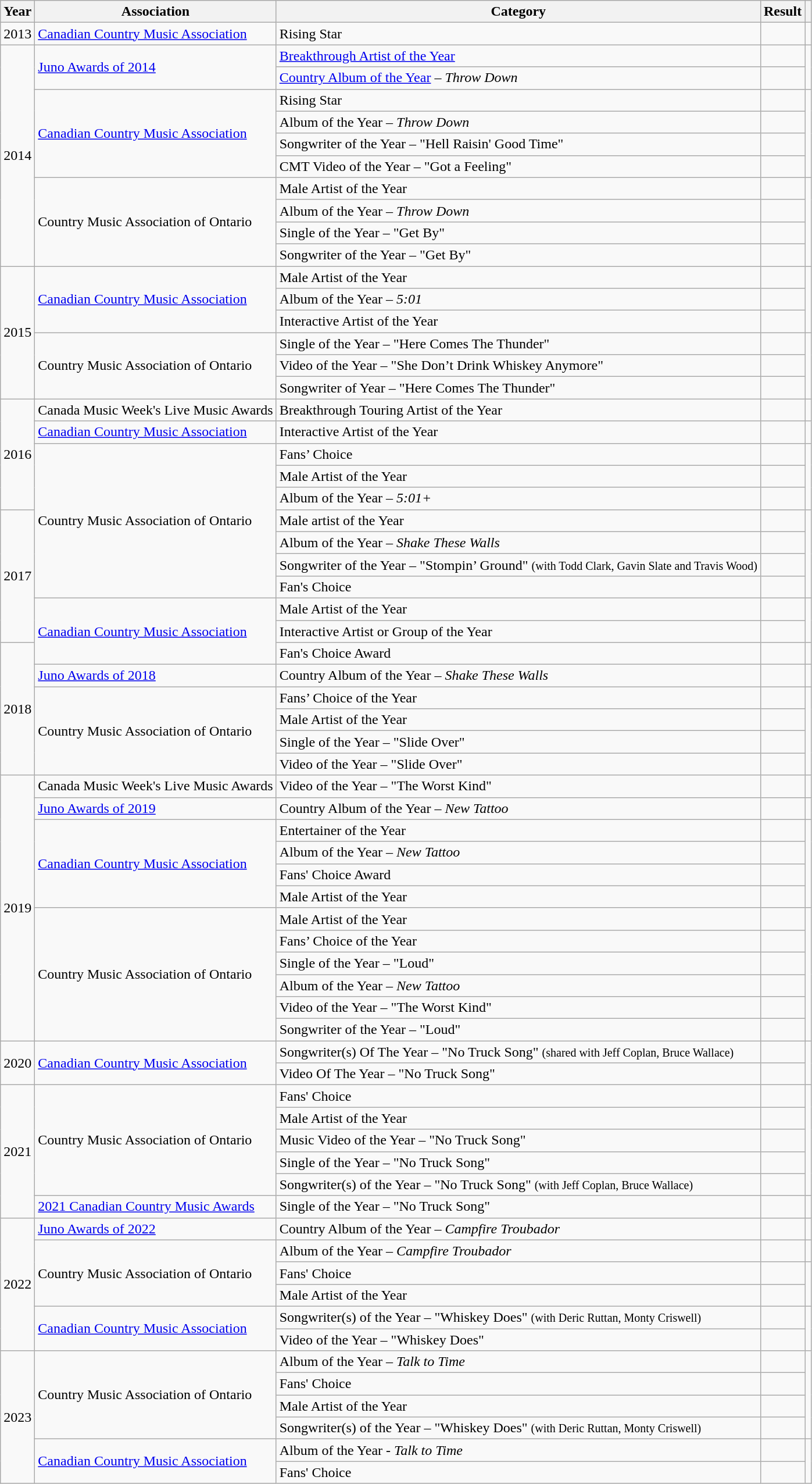<table class="wikitable">
<tr>
<th scope="col">Year</th>
<th scope="col">Association</th>
<th scope="col">Category</th>
<th scope="col">Result</th>
<th scope="col"></th>
</tr>
<tr>
<td>2013</td>
<td><a href='#'>Canadian Country Music Association</a></td>
<td>Rising Star</td>
<td></td>
<td></td>
</tr>
<tr>
<td rowspan="10">2014</td>
<td rowspan="2"><a href='#'>Juno Awards of 2014</a></td>
<td><a href='#'>Breakthrough Artist of the Year</a></td>
<td></td>
<td rowspan="2"></td>
</tr>
<tr>
<td><a href='#'>Country Album of the Year</a> – <em>Throw Down</em></td>
<td></td>
</tr>
<tr>
<td rowspan="4"><a href='#'>Canadian Country Music Association</a></td>
<td>Rising Star</td>
<td></td>
<td rowspan="4"></td>
</tr>
<tr>
<td>Album of the Year – <em>Throw Down</em></td>
<td></td>
</tr>
<tr>
<td>Songwriter of the Year – "Hell Raisin' Good Time"</td>
<td></td>
</tr>
<tr>
<td>CMT Video of the Year – "Got a Feeling"</td>
<td></td>
</tr>
<tr>
<td rowspan="4">Country Music Association of Ontario</td>
<td>Male Artist of the Year</td>
<td></td>
<td rowspan="4"></td>
</tr>
<tr>
<td>Album of the Year – <em>Throw Down</em></td>
<td></td>
</tr>
<tr>
<td>Single of the Year – "Get By"</td>
<td></td>
</tr>
<tr>
<td>Songwriter of the Year – "Get By"</td>
<td></td>
</tr>
<tr>
<td rowspan="6">2015</td>
<td rowspan="3"><a href='#'>Canadian Country Music Association</a></td>
<td>Male Artist of the Year</td>
<td></td>
<td rowspan="3"></td>
</tr>
<tr>
<td>Album of the Year – <em>5:01</em></td>
<td></td>
</tr>
<tr>
<td>Interactive Artist of the Year</td>
<td></td>
</tr>
<tr>
<td rowspan="3">Country Music Association of Ontario</td>
<td>Single of the Year – "Here Comes The Thunder"</td>
<td></td>
<td rowspan="3"></td>
</tr>
<tr>
<td>Video of the Year – "She Don’t Drink Whiskey Anymore"</td>
<td></td>
</tr>
<tr>
<td>Songwriter of Year – "Here Comes The Thunder"</td>
<td></td>
</tr>
<tr>
<td rowspan="5">2016</td>
<td>Canada Music Week's Live Music Awards</td>
<td>Breakthrough Touring Artist of the Year</td>
<td></td>
<td></td>
</tr>
<tr>
<td><a href='#'>Canadian Country Music Association</a></td>
<td>Interactive Artist of the Year</td>
<td></td>
<td></td>
</tr>
<tr>
<td rowspan="7">Country Music Association of Ontario</td>
<td>Fans’ Choice</td>
<td></td>
<td rowspan="3"></td>
</tr>
<tr>
<td>Male Artist of the Year</td>
<td></td>
</tr>
<tr>
<td>Album of the Year – <em>5:01+</em></td>
<td></td>
</tr>
<tr>
<td rowspan="6">2017</td>
<td>Male artist of the Year</td>
<td></td>
<td rowspan="4"></td>
</tr>
<tr>
<td>Album of the Year – <em>Shake These Walls</em></td>
<td></td>
</tr>
<tr>
<td>Songwriter of the Year – "Stompin’ Ground" <small>(with Todd Clark, Gavin Slate and Travis Wood)</small></td>
<td></td>
</tr>
<tr>
<td>Fan's Choice</td>
<td></td>
</tr>
<tr>
<td rowspan=3><a href='#'>Canadian Country Music Association</a></td>
<td>Male Artist of the Year</td>
<td></td>
<td rowspan=2></td>
</tr>
<tr>
<td>Interactive Artist or Group of the Year</td>
<td></td>
</tr>
<tr>
<td rowspan="6">2018</td>
<td>Fan's Choice Award</td>
<td></td>
<td></td>
</tr>
<tr>
<td><a href='#'>Juno Awards of 2018</a></td>
<td>Country Album of the Year – <em>Shake These Walls</em></td>
<td></td>
<td></td>
</tr>
<tr>
<td rowspan="4">Country Music Association of Ontario</td>
<td>Fans’ Choice of the Year</td>
<td></td>
<td rowspan="4"></td>
</tr>
<tr>
<td>Male Artist of the Year</td>
<td></td>
</tr>
<tr>
<td>Single of the Year – "Slide Over"</td>
<td></td>
</tr>
<tr>
<td>Video of the Year – "Slide Over"</td>
<td></td>
</tr>
<tr>
<td rowspan="12">2019</td>
<td>Canada Music Week's Live Music Awards</td>
<td>Video of the Year – "The Worst Kind"</td>
<td></td>
<td></td>
</tr>
<tr>
<td><a href='#'>Juno Awards of 2019</a></td>
<td>Country Album of the Year – <em>New Tattoo</em></td>
<td></td>
<td></td>
</tr>
<tr>
<td rowspan="4"><a href='#'>Canadian Country Music Association</a></td>
<td>Entertainer of the Year</td>
<td></td>
<td rowspan="4"></td>
</tr>
<tr>
<td>Album of the Year – <em>New Tattoo</em></td>
<td></td>
</tr>
<tr>
<td>Fans' Choice Award</td>
<td></td>
</tr>
<tr>
<td>Male Artist of the Year</td>
<td></td>
</tr>
<tr>
<td rowspan="6">Country Music Association of Ontario</td>
<td>Male Artist of the Year</td>
<td></td>
<td rowspan="6"></td>
</tr>
<tr>
<td>Fans’ Choice of the Year</td>
<td></td>
</tr>
<tr>
<td>Single of the Year – "Loud"</td>
<td></td>
</tr>
<tr>
<td>Album of the Year – <em>New Tattoo</em></td>
<td></td>
</tr>
<tr>
<td>Video of the Year – "The Worst Kind"</td>
<td></td>
</tr>
<tr>
<td>Songwriter of the Year – "Loud"</td>
<td></td>
</tr>
<tr>
<td rowspan=2>2020</td>
<td rowspan="2"><a href='#'>Canadian Country Music Association</a></td>
<td>Songwriter(s) Of The Year – "No Truck Song" <small>(shared with Jeff Coplan, Bruce Wallace)</small></td>
<td></td>
<td rowspan=2></td>
</tr>
<tr>
<td>Video Of The Year – "No Truck Song"</td>
<td></td>
</tr>
<tr>
<td rowspan="6">2021</td>
<td rowspan="5">Country Music Association of Ontario</td>
<td>Fans' Choice</td>
<td></td>
<td rowspan="5"></td>
</tr>
<tr>
<td>Male Artist of the Year</td>
<td></td>
</tr>
<tr>
<td>Music Video of the Year – "No Truck Song"</td>
<td></td>
</tr>
<tr>
<td>Single of the Year – "No Truck Song"</td>
<td></td>
</tr>
<tr>
<td>Songwriter(s) of the Year – "No Truck Song" <small>(with Jeff Coplan, Bruce Wallace)</small></td>
<td></td>
</tr>
<tr>
<td><a href='#'>2021 Canadian Country Music Awards</a></td>
<td>Single of the Year – "No Truck Song"</td>
<td></td>
<td></td>
</tr>
<tr>
<td rowspan="6">2022</td>
<td><a href='#'>Juno Awards of 2022</a></td>
<td>Country Album of the Year – <em>Campfire Troubador</em></td>
<td></td>
<td></td>
</tr>
<tr>
<td rowspan="3">Country Music Association of Ontario</td>
<td>Album of the Year – <em>Campfire Troubador</em></td>
<td></td>
<td></td>
</tr>
<tr>
<td>Fans' Choice</td>
<td></td>
<td rowspan="2"></td>
</tr>
<tr>
<td>Male Artist of the Year</td>
<td></td>
</tr>
<tr>
<td rowspan=2><a href='#'>Canadian Country Music Association</a></td>
<td>Songwriter(s) of the Year – "Whiskey Does" <small>(with Deric Ruttan, Monty Criswell)</small></td>
<td></td>
<td rowspan=2><br></td>
</tr>
<tr>
<td>Video of the Year – "Whiskey Does"</td>
<td></td>
</tr>
<tr>
<td rowspan=6>2023</td>
<td rowspan=4>Country Music Association of Ontario</td>
<td>Album of the Year – <em>Talk to Time</em></td>
<td></td>
<td rowspan=4><br></td>
</tr>
<tr>
<td>Fans' Choice</td>
<td></td>
</tr>
<tr>
<td>Male Artist of the Year</td>
<td></td>
</tr>
<tr>
<td>Songwriter(s) of the Year – "Whiskey Does" <small>(with Deric Ruttan, Monty Criswell)</small></td>
<td></td>
</tr>
<tr>
<td rowspan="2"><a href='#'>Canadian Country Music Association</a></td>
<td>Album of the Year - <em>Talk to Time</em></td>
<td></td>
<td rowspan="2"></td>
</tr>
<tr>
<td>Fans' Choice</td>
<td></td>
</tr>
</table>
